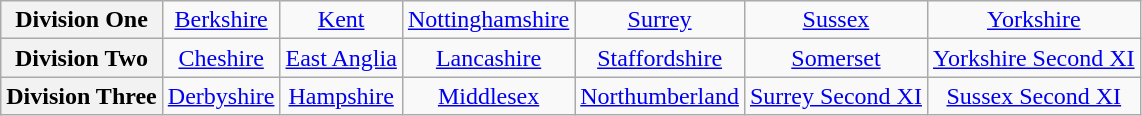<table class="wikitable" style="text-align: center" style="font-size: 95%; border: 1px #aaaaaa solid; border-collapse: collapse; clear:center;">
<tr>
<th>Division One</th>
<td><a href='#'>Berkshire</a></td>
<td><a href='#'>Kent</a></td>
<td><a href='#'>Nottinghamshire</a></td>
<td><a href='#'>Surrey</a></td>
<td><a href='#'>Sussex</a></td>
<td><a href='#'>Yorkshire</a></td>
</tr>
<tr>
<th>Division Two</th>
<td><a href='#'>Cheshire</a></td>
<td><a href='#'>East Anglia</a></td>
<td><a href='#'>Lancashire</a></td>
<td><a href='#'>Staffordshire</a></td>
<td><a href='#'>Somerset</a></td>
<td><a href='#'>Yorkshire Second XI</a></td>
</tr>
<tr>
<th>Division Three</th>
<td><a href='#'>Derbyshire</a></td>
<td><a href='#'>Hampshire</a></td>
<td><a href='#'>Middlesex</a></td>
<td><a href='#'>Northumberland</a></td>
<td><a href='#'>Surrey Second XI</a></td>
<td><a href='#'>Sussex Second XI</a></td>
</tr>
</table>
